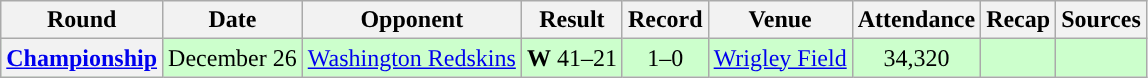<table class="wikitable" style="text-align:center">
<tr>
<th>Round</th>
<th>Date</th>
<th>Opponent</th>
<th>Result</th>
<th>Record</th>
<th>Venue</th>
<th>Attendance</th>
<th>Recap</th>
<th>Sources</th>
</tr>
<tr style="background: #cfc;">
<th><a href='#'>Championship</a></th>
<td>December 26</td>
<td><a href='#'>Washington Redskins</a></td>
<td><strong>W</strong> 41–21</td>
<td>1–0</td>
<td><a href='#'>Wrigley Field</a></td>
<td>34,320</td>
<td></td>
<td></td>
</tr>
</table>
